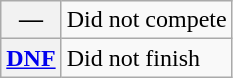<table class="wikitable">
<tr>
<th scope="row">—</th>
<td>Did not compete</td>
</tr>
<tr>
<th scope="row"><a href='#'>DNF</a></th>
<td>Did not finish</td>
</tr>
</table>
